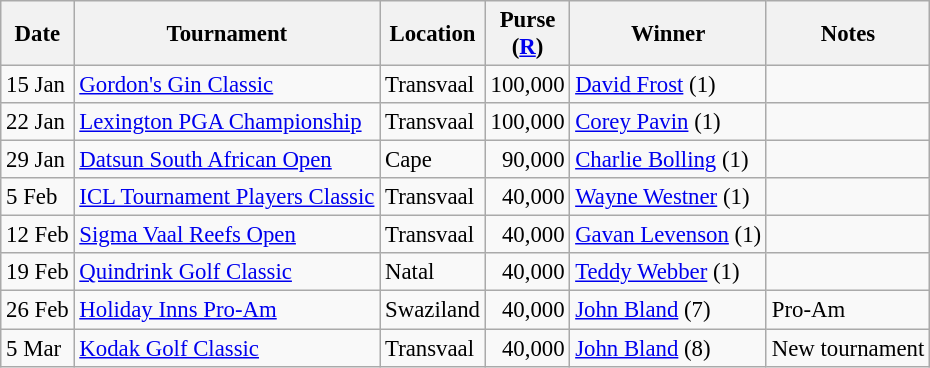<table class="wikitable" style="font-size:95%">
<tr>
<th>Date</th>
<th>Tournament</th>
<th>Location</th>
<th>Purse<br>(<a href='#'>R</a>)</th>
<th>Winner</th>
<th>Notes</th>
</tr>
<tr>
<td>15 Jan</td>
<td><a href='#'>Gordon's Gin Classic</a></td>
<td>Transvaal</td>
<td align=right>100,000</td>
<td> <a href='#'>David Frost</a> (1)</td>
<td></td>
</tr>
<tr>
<td>22 Jan</td>
<td><a href='#'>Lexington PGA Championship</a></td>
<td>Transvaal</td>
<td align=right>100,000</td>
<td> <a href='#'>Corey Pavin</a> (1)</td>
<td></td>
</tr>
<tr>
<td>29 Jan</td>
<td><a href='#'>Datsun South African Open</a></td>
<td>Cape</td>
<td align=right>90,000</td>
<td> <a href='#'>Charlie Bolling</a> (1)</td>
<td></td>
</tr>
<tr>
<td>5 Feb</td>
<td><a href='#'>ICL Tournament Players Classic</a></td>
<td>Transvaal</td>
<td align=right>40,000</td>
<td> <a href='#'>Wayne Westner</a> (1)</td>
<td></td>
</tr>
<tr>
<td>12 Feb</td>
<td><a href='#'>Sigma Vaal Reefs Open</a></td>
<td>Transvaal</td>
<td align=right>40,000</td>
<td> <a href='#'>Gavan Levenson</a> (1)</td>
<td></td>
</tr>
<tr>
<td>19 Feb</td>
<td><a href='#'>Quindrink Golf Classic</a></td>
<td>Natal</td>
<td align=right>40,000</td>
<td> <a href='#'>Teddy Webber</a> (1)</td>
<td></td>
</tr>
<tr>
<td>26 Feb</td>
<td><a href='#'>Holiday Inns Pro-Am</a></td>
<td>Swaziland</td>
<td align=right>40,000</td>
<td> <a href='#'>John Bland</a> (7)</td>
<td>Pro-Am</td>
</tr>
<tr>
<td>5 Mar</td>
<td><a href='#'>Kodak Golf Classic</a></td>
<td>Transvaal</td>
<td align=right>40,000</td>
<td> <a href='#'>John Bland</a> (8)</td>
<td>New tournament</td>
</tr>
</table>
